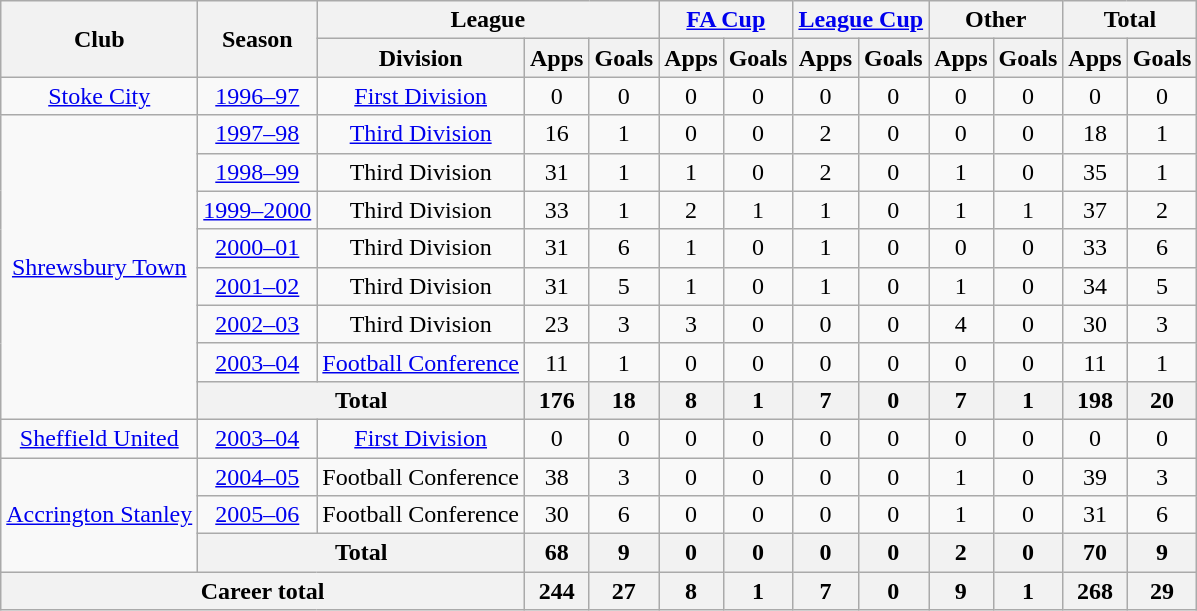<table class="wikitable" style="text-align:center">
<tr>
<th rowspan="2">Club</th>
<th rowspan="2">Season</th>
<th colspan="3">League</th>
<th colspan="2"><a href='#'>FA Cup</a></th>
<th colspan="2"><a href='#'>League Cup</a></th>
<th colspan="2">Other</th>
<th colspan="2">Total</th>
</tr>
<tr>
<th>Division</th>
<th>Apps</th>
<th>Goals</th>
<th>Apps</th>
<th>Goals</th>
<th>Apps</th>
<th>Goals</th>
<th>Apps</th>
<th>Goals</th>
<th>Apps</th>
<th>Goals</th>
</tr>
<tr>
<td><a href='#'>Stoke City</a></td>
<td><a href='#'>1996–97</a></td>
<td><a href='#'>First Division</a></td>
<td>0</td>
<td>0</td>
<td>0</td>
<td>0</td>
<td>0</td>
<td>0</td>
<td>0</td>
<td>0</td>
<td>0</td>
<td>0</td>
</tr>
<tr>
<td rowspan="8"><a href='#'>Shrewsbury Town</a></td>
<td><a href='#'>1997–98</a></td>
<td><a href='#'>Third Division</a></td>
<td>16</td>
<td>1</td>
<td>0</td>
<td>0</td>
<td>2</td>
<td>0</td>
<td>0</td>
<td>0</td>
<td>18</td>
<td>1</td>
</tr>
<tr>
<td><a href='#'>1998–99</a></td>
<td>Third Division</td>
<td>31</td>
<td>1</td>
<td>1</td>
<td>0</td>
<td>2</td>
<td>0</td>
<td>1</td>
<td>0</td>
<td>35</td>
<td>1</td>
</tr>
<tr>
<td><a href='#'>1999–2000</a></td>
<td>Third Division</td>
<td>33</td>
<td>1</td>
<td>2</td>
<td>1</td>
<td>1</td>
<td>0</td>
<td>1</td>
<td>1</td>
<td>37</td>
<td>2</td>
</tr>
<tr>
<td><a href='#'>2000–01</a></td>
<td>Third Division</td>
<td>31</td>
<td>6</td>
<td>1</td>
<td>0</td>
<td>1</td>
<td>0</td>
<td>0</td>
<td>0</td>
<td>33</td>
<td>6</td>
</tr>
<tr>
<td><a href='#'>2001–02</a></td>
<td>Third Division</td>
<td>31</td>
<td>5</td>
<td>1</td>
<td>0</td>
<td>1</td>
<td>0</td>
<td>1</td>
<td>0</td>
<td>34</td>
<td>5</td>
</tr>
<tr>
<td><a href='#'>2002–03</a></td>
<td>Third Division</td>
<td>23</td>
<td>3</td>
<td>3</td>
<td>0</td>
<td>0</td>
<td>0</td>
<td>4</td>
<td>0</td>
<td>30</td>
<td>3</td>
</tr>
<tr>
<td><a href='#'>2003–04</a></td>
<td><a href='#'>Football Conference</a></td>
<td>11</td>
<td>1</td>
<td>0</td>
<td>0</td>
<td>0</td>
<td>0</td>
<td>0</td>
<td>0</td>
<td>11</td>
<td>1</td>
</tr>
<tr>
<th colspan="2">Total</th>
<th>176</th>
<th>18</th>
<th>8</th>
<th>1</th>
<th>7</th>
<th>0</th>
<th>7</th>
<th>1</th>
<th>198</th>
<th>20</th>
</tr>
<tr>
<td><a href='#'>Sheffield United</a></td>
<td><a href='#'>2003–04</a></td>
<td><a href='#'>First Division</a></td>
<td>0</td>
<td>0</td>
<td>0</td>
<td>0</td>
<td>0</td>
<td>0</td>
<td>0</td>
<td>0</td>
<td>0</td>
<td>0</td>
</tr>
<tr>
<td rowspan="3"><a href='#'>Accrington Stanley</a></td>
<td><a href='#'>2004–05</a></td>
<td>Football Conference</td>
<td>38</td>
<td>3</td>
<td>0</td>
<td>0</td>
<td>0</td>
<td>0</td>
<td>1</td>
<td>0</td>
<td>39</td>
<td>3</td>
</tr>
<tr>
<td><a href='#'>2005–06</a></td>
<td>Football Conference</td>
<td>30</td>
<td>6</td>
<td>0</td>
<td>0</td>
<td>0</td>
<td>0</td>
<td>1</td>
<td>0</td>
<td>31</td>
<td>6</td>
</tr>
<tr>
<th colspan="2">Total</th>
<th>68</th>
<th>9</th>
<th>0</th>
<th>0</th>
<th>0</th>
<th>0</th>
<th>2</th>
<th>0</th>
<th>70</th>
<th>9</th>
</tr>
<tr>
<th colspan="3">Career total</th>
<th>244</th>
<th>27</th>
<th>8</th>
<th>1</th>
<th>7</th>
<th>0</th>
<th>9</th>
<th>1</th>
<th>268</th>
<th>29</th>
</tr>
</table>
